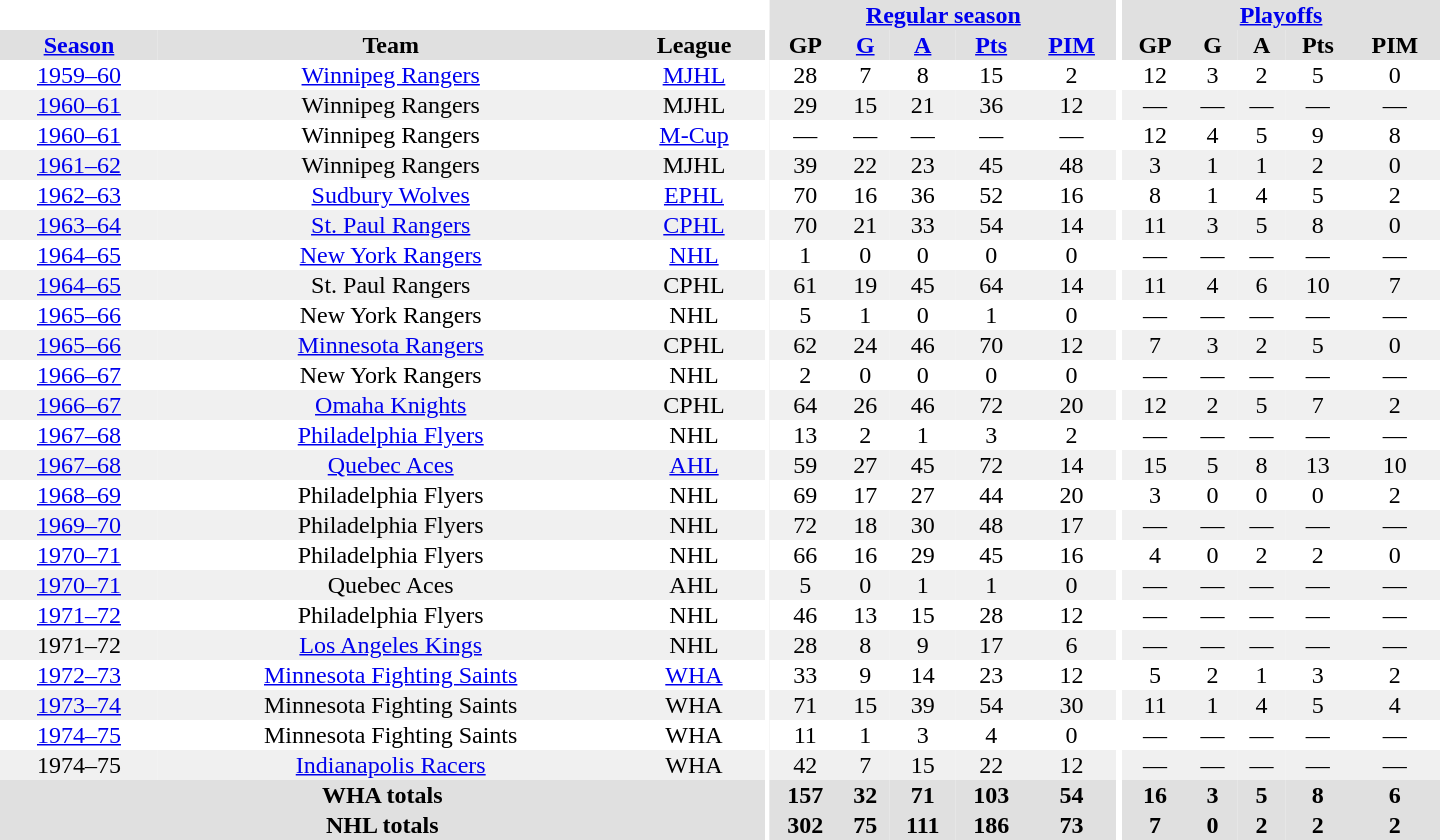<table border="0" cellpadding="1" cellspacing="0" style="text-align:center; width:60em">
<tr bgcolor="#e0e0e0">
<th colspan="3" bgcolor="#ffffff"></th>
<th rowspan="100" bgcolor="#ffffff"></th>
<th colspan="5"><a href='#'>Regular season</a></th>
<th rowspan="100" bgcolor="#ffffff"></th>
<th colspan="5"><a href='#'>Playoffs</a></th>
</tr>
<tr bgcolor="#e0e0e0">
<th><a href='#'>Season</a></th>
<th>Team</th>
<th>League</th>
<th>GP</th>
<th><a href='#'>G</a></th>
<th><a href='#'>A</a></th>
<th><a href='#'>Pts</a></th>
<th><a href='#'>PIM</a></th>
<th>GP</th>
<th>G</th>
<th>A</th>
<th>Pts</th>
<th>PIM</th>
</tr>
<tr>
<td><a href='#'>1959–60</a></td>
<td><a href='#'>Winnipeg Rangers</a></td>
<td><a href='#'>MJHL</a></td>
<td>28</td>
<td>7</td>
<td>8</td>
<td>15</td>
<td>2</td>
<td>12</td>
<td>3</td>
<td>2</td>
<td>5</td>
<td>0</td>
</tr>
<tr bgcolor="#f0f0f0">
<td><a href='#'>1960–61</a></td>
<td>Winnipeg Rangers</td>
<td>MJHL</td>
<td>29</td>
<td>15</td>
<td>21</td>
<td>36</td>
<td>12</td>
<td>—</td>
<td>—</td>
<td>—</td>
<td>—</td>
<td>—</td>
</tr>
<tr>
<td><a href='#'>1960–61</a></td>
<td>Winnipeg Rangers</td>
<td><a href='#'>M-Cup</a></td>
<td>—</td>
<td>—</td>
<td>—</td>
<td>—</td>
<td>—</td>
<td>12</td>
<td>4</td>
<td>5</td>
<td>9</td>
<td>8</td>
</tr>
<tr bgcolor="#f0f0f0">
<td><a href='#'>1961–62</a></td>
<td>Winnipeg Rangers</td>
<td>MJHL</td>
<td>39</td>
<td>22</td>
<td>23</td>
<td>45</td>
<td>48</td>
<td>3</td>
<td>1</td>
<td>1</td>
<td>2</td>
<td>0</td>
</tr>
<tr>
<td><a href='#'>1962–63</a></td>
<td><a href='#'>Sudbury Wolves</a></td>
<td><a href='#'>EPHL</a></td>
<td>70</td>
<td>16</td>
<td>36</td>
<td>52</td>
<td>16</td>
<td>8</td>
<td>1</td>
<td>4</td>
<td>5</td>
<td>2</td>
</tr>
<tr bgcolor="#f0f0f0">
<td><a href='#'>1963–64</a></td>
<td><a href='#'>St. Paul Rangers</a></td>
<td><a href='#'>CPHL</a></td>
<td>70</td>
<td>21</td>
<td>33</td>
<td>54</td>
<td>14</td>
<td>11</td>
<td>3</td>
<td>5</td>
<td>8</td>
<td>0</td>
</tr>
<tr>
<td><a href='#'>1964–65</a></td>
<td><a href='#'>New York Rangers</a></td>
<td><a href='#'>NHL</a></td>
<td>1</td>
<td>0</td>
<td>0</td>
<td>0</td>
<td>0</td>
<td>—</td>
<td>—</td>
<td>—</td>
<td>—</td>
<td>—</td>
</tr>
<tr bgcolor="#f0f0f0">
<td><a href='#'>1964–65</a></td>
<td>St. Paul Rangers</td>
<td>CPHL</td>
<td>61</td>
<td>19</td>
<td>45</td>
<td>64</td>
<td>14</td>
<td>11</td>
<td>4</td>
<td>6</td>
<td>10</td>
<td>7</td>
</tr>
<tr>
<td><a href='#'>1965–66</a></td>
<td>New York Rangers</td>
<td>NHL</td>
<td>5</td>
<td>1</td>
<td>0</td>
<td>1</td>
<td>0</td>
<td>—</td>
<td>—</td>
<td>—</td>
<td>—</td>
<td>—</td>
</tr>
<tr bgcolor="#f0f0f0">
<td><a href='#'>1965–66</a></td>
<td><a href='#'>Minnesota Rangers</a></td>
<td>CPHL</td>
<td>62</td>
<td>24</td>
<td>46</td>
<td>70</td>
<td>12</td>
<td>7</td>
<td>3</td>
<td>2</td>
<td>5</td>
<td>0</td>
</tr>
<tr>
<td><a href='#'>1966–67</a></td>
<td>New York Rangers</td>
<td>NHL</td>
<td>2</td>
<td>0</td>
<td>0</td>
<td>0</td>
<td>0</td>
<td>—</td>
<td>—</td>
<td>—</td>
<td>—</td>
<td>—</td>
</tr>
<tr bgcolor="#f0f0f0">
<td><a href='#'>1966–67</a></td>
<td><a href='#'>Omaha Knights</a></td>
<td>CPHL</td>
<td>64</td>
<td>26</td>
<td>46</td>
<td>72</td>
<td>20</td>
<td>12</td>
<td>2</td>
<td>5</td>
<td>7</td>
<td>2</td>
</tr>
<tr>
<td><a href='#'>1967–68</a></td>
<td><a href='#'>Philadelphia Flyers</a></td>
<td>NHL</td>
<td>13</td>
<td>2</td>
<td>1</td>
<td>3</td>
<td>2</td>
<td>—</td>
<td>—</td>
<td>—</td>
<td>—</td>
<td>—</td>
</tr>
<tr bgcolor="#f0f0f0">
<td><a href='#'>1967–68</a></td>
<td><a href='#'>Quebec Aces</a></td>
<td><a href='#'>AHL</a></td>
<td>59</td>
<td>27</td>
<td>45</td>
<td>72</td>
<td>14</td>
<td>15</td>
<td>5</td>
<td>8</td>
<td>13</td>
<td>10</td>
</tr>
<tr>
<td><a href='#'>1968–69</a></td>
<td>Philadelphia Flyers</td>
<td>NHL</td>
<td>69</td>
<td>17</td>
<td>27</td>
<td>44</td>
<td>20</td>
<td>3</td>
<td>0</td>
<td>0</td>
<td>0</td>
<td>2</td>
</tr>
<tr bgcolor="#f0f0f0">
<td><a href='#'>1969–70</a></td>
<td>Philadelphia Flyers</td>
<td>NHL</td>
<td>72</td>
<td>18</td>
<td>30</td>
<td>48</td>
<td>17</td>
<td>—</td>
<td>—</td>
<td>—</td>
<td>—</td>
<td>—</td>
</tr>
<tr>
<td><a href='#'>1970–71</a></td>
<td>Philadelphia Flyers</td>
<td>NHL</td>
<td>66</td>
<td>16</td>
<td>29</td>
<td>45</td>
<td>16</td>
<td>4</td>
<td>0</td>
<td>2</td>
<td>2</td>
<td>0</td>
</tr>
<tr bgcolor="#f0f0f0">
<td><a href='#'>1970–71</a></td>
<td>Quebec Aces</td>
<td>AHL</td>
<td>5</td>
<td>0</td>
<td>1</td>
<td>1</td>
<td>0</td>
<td>—</td>
<td>—</td>
<td>—</td>
<td>—</td>
<td>—</td>
</tr>
<tr>
<td><a href='#'>1971–72</a></td>
<td>Philadelphia Flyers</td>
<td>NHL</td>
<td>46</td>
<td>13</td>
<td>15</td>
<td>28</td>
<td>12</td>
<td>—</td>
<td>—</td>
<td>—</td>
<td>—</td>
<td>—</td>
</tr>
<tr bgcolor="#f0f0f0">
<td>1971–72</td>
<td><a href='#'>Los Angeles Kings</a></td>
<td>NHL</td>
<td>28</td>
<td>8</td>
<td>9</td>
<td>17</td>
<td>6</td>
<td>—</td>
<td>—</td>
<td>—</td>
<td>—</td>
<td>—</td>
</tr>
<tr>
<td><a href='#'>1972–73</a></td>
<td><a href='#'>Minnesota Fighting Saints</a></td>
<td><a href='#'>WHA</a></td>
<td>33</td>
<td>9</td>
<td>14</td>
<td>23</td>
<td>12</td>
<td>5</td>
<td>2</td>
<td>1</td>
<td>3</td>
<td>2</td>
</tr>
<tr bgcolor="#f0f0f0">
<td><a href='#'>1973–74</a></td>
<td>Minnesota Fighting Saints</td>
<td>WHA</td>
<td>71</td>
<td>15</td>
<td>39</td>
<td>54</td>
<td>30</td>
<td>11</td>
<td>1</td>
<td>4</td>
<td>5</td>
<td>4</td>
</tr>
<tr>
<td><a href='#'>1974–75</a></td>
<td>Minnesota Fighting Saints</td>
<td>WHA</td>
<td>11</td>
<td>1</td>
<td>3</td>
<td>4</td>
<td>0</td>
<td>—</td>
<td>—</td>
<td>—</td>
<td>—</td>
<td>—</td>
</tr>
<tr bgcolor="#f0f0f0">
<td>1974–75</td>
<td><a href='#'>Indianapolis Racers</a></td>
<td>WHA</td>
<td>42</td>
<td>7</td>
<td>15</td>
<td>22</td>
<td>12</td>
<td>—</td>
<td>—</td>
<td>—</td>
<td>—</td>
<td>—</td>
</tr>
<tr bgcolor="#e0e0e0">
<th colspan="3">WHA totals</th>
<th>157</th>
<th>32</th>
<th>71</th>
<th>103</th>
<th>54</th>
<th>16</th>
<th>3</th>
<th>5</th>
<th>8</th>
<th>6</th>
</tr>
<tr bgcolor="#e0e0e0">
<th colspan="3">NHL totals</th>
<th>302</th>
<th>75</th>
<th>111</th>
<th>186</th>
<th>73</th>
<th>7</th>
<th>0</th>
<th>2</th>
<th>2</th>
<th>2</th>
</tr>
</table>
